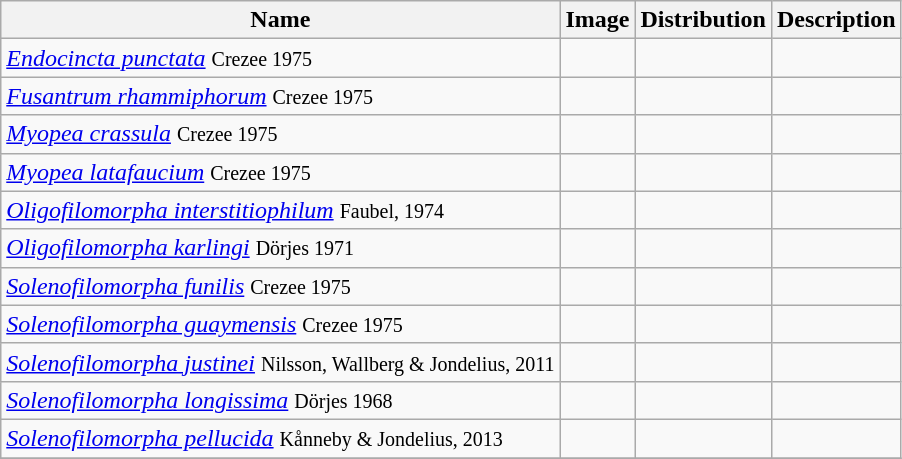<table class="wikitable sortable" style="text-align:left;">
<tr>
<th scope="col">Name</th>
<th scope="col">Image</th>
<th scope="col">Distribution</th>
<th scope="col">Description</th>
</tr>
<tr>
<td scope="row" align="left"><em><a href='#'>Endocincta punctata</a></em> <small>Crezee 1975</small></td>
<td></td>
<td></td>
<td></td>
</tr>
<tr>
<td scope="row" align="left"><em><a href='#'>Fusantrum rhammiphorum</a></em> <small>Crezee 1975</small></td>
<td></td>
<td></td>
<td></td>
</tr>
<tr>
<td scope="row" align="left"><em><a href='#'>Myopea crassula</a></em> <small>Crezee 1975</small></td>
<td></td>
<td></td>
<td></td>
</tr>
<tr>
<td scope="row" align="left"><em><a href='#'>Myopea latafaucium</a></em> <small>Crezee 1975</small></td>
<td></td>
<td></td>
<td></td>
</tr>
<tr>
<td scope="row" align="left"><em><a href='#'>Oligofilomorpha interstitiophilum</a></em> <small>Faubel, 1974</small></td>
<td></td>
<td></td>
<td></td>
</tr>
<tr>
<td scope="row" align="left"><em><a href='#'>Oligofilomorpha karlingi</a></em> <small>Dörjes 1971</small></td>
<td></td>
<td></td>
<td></td>
</tr>
<tr>
<td scope="row" align="left"><em><a href='#'>Solenofilomorpha funilis</a></em> <small>Crezee 1975</small></td>
<td></td>
<td></td>
<td></td>
</tr>
<tr>
<td scope="row" align="left"><em><a href='#'>Solenofilomorpha guaymensis</a></em> <small>Crezee 1975</small></td>
<td></td>
<td></td>
<td></td>
</tr>
<tr>
<td scope="row" align="left"><em><a href='#'>Solenofilomorpha justinei</a></em> <small>Nilsson, Wallberg & Jondelius, 2011</small></td>
<td></td>
<td></td>
<td></td>
</tr>
<tr>
<td scope="row" align="left"><em><a href='#'>Solenofilomorpha longissima</a></em> <small>Dörjes 1968</small></td>
<td></td>
<td></td>
<td></td>
</tr>
<tr>
<td scope="row" align="left"><em><a href='#'>Solenofilomorpha pellucida</a></em> <small>Kånneby & Jondelius, 2013</small></td>
<td></td>
<td></td>
<td></td>
</tr>
<tr>
</tr>
</table>
